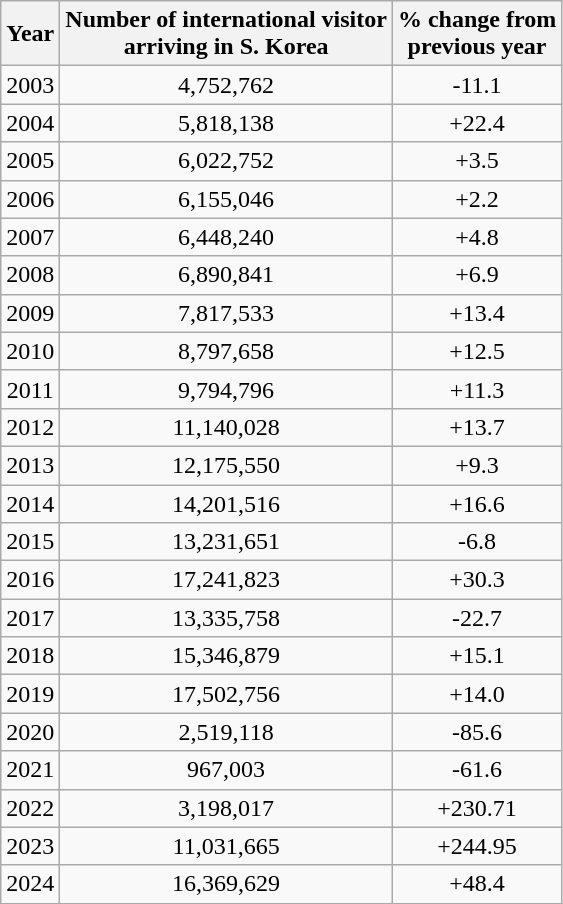<table class="wikitable sortable">
<tr>
<th>Year</th>
<th>Number of international visitor<br>arriving in S. Korea</th>
<th>% change from<br>previous year</th>
</tr>
<tr align="center">
<td>2003</td>
<td>4,752,762</td>
<td>-11.1</td>
</tr>
<tr align="center">
<td>2004</td>
<td>5,818,138</td>
<td>+22.4</td>
</tr>
<tr align="center">
<td>2005</td>
<td>6,022,752</td>
<td>+3.5</td>
</tr>
<tr align="center">
<td>2006</td>
<td>6,155,046</td>
<td>+2.2</td>
</tr>
<tr align="center">
<td>2007</td>
<td>6,448,240</td>
<td>+4.8</td>
</tr>
<tr align="center">
<td>2008</td>
<td>6,890,841</td>
<td>+6.9</td>
</tr>
<tr align="center">
<td>2009</td>
<td>7,817,533</td>
<td>+13.4</td>
</tr>
<tr align="center">
<td>2010</td>
<td>8,797,658</td>
<td>+12.5</td>
</tr>
<tr align="center">
<td>2011</td>
<td>9,794,796</td>
<td>+11.3</td>
</tr>
<tr align="center">
<td>2012</td>
<td>11,140,028</td>
<td>+13.7</td>
</tr>
<tr align="center">
<td>2013</td>
<td>12,175,550</td>
<td>+9.3</td>
</tr>
<tr align="center">
<td>2014</td>
<td>14,201,516</td>
<td>+16.6</td>
</tr>
<tr align="center">
<td>2015</td>
<td>13,231,651</td>
<td>-6.8</td>
</tr>
<tr align="center">
<td>2016</td>
<td>17,241,823</td>
<td>+30.3</td>
</tr>
<tr align="center">
<td>2017</td>
<td>13,335,758</td>
<td>-22.7</td>
</tr>
<tr align="center">
<td>2018</td>
<td>15,346,879</td>
<td>+15.1</td>
</tr>
<tr align="center">
<td>2019</td>
<td>17,502,756</td>
<td>+14.0</td>
</tr>
<tr align="center">
<td>2020</td>
<td>2,519,118</td>
<td>-85.6</td>
</tr>
<tr align="center">
<td>2021</td>
<td>967,003</td>
<td>-61.6</td>
</tr>
<tr align="center">
<td>2022</td>
<td>3,198,017</td>
<td>+230.71</td>
</tr>
<tr align="center">
<td>2023</td>
<td>11,031,665</td>
<td>+244.95</td>
</tr>
<tr align="center">
<td>2024</td>
<td>16,369,629</td>
<td>+48.4</td>
</tr>
<tr align="center">
</tr>
</table>
